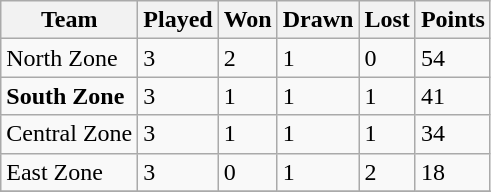<table class="wikitable">
<tr>
<th>Team</th>
<th>Played</th>
<th>Won</th>
<th>Drawn</th>
<th>Lost</th>
<th>Points</th>
</tr>
<tr>
<td>North Zone</td>
<td>3</td>
<td>2</td>
<td>1</td>
<td>0</td>
<td>54</td>
</tr>
<tr>
<td><strong>South Zone</strong></td>
<td>3</td>
<td>1</td>
<td>1</td>
<td>1</td>
<td>41</td>
</tr>
<tr>
<td>Central Zone</td>
<td>3</td>
<td>1</td>
<td>1</td>
<td>1</td>
<td>34</td>
</tr>
<tr>
<td>East Zone</td>
<td>3</td>
<td>0</td>
<td>1</td>
<td>2</td>
<td>18</td>
</tr>
<tr>
</tr>
</table>
